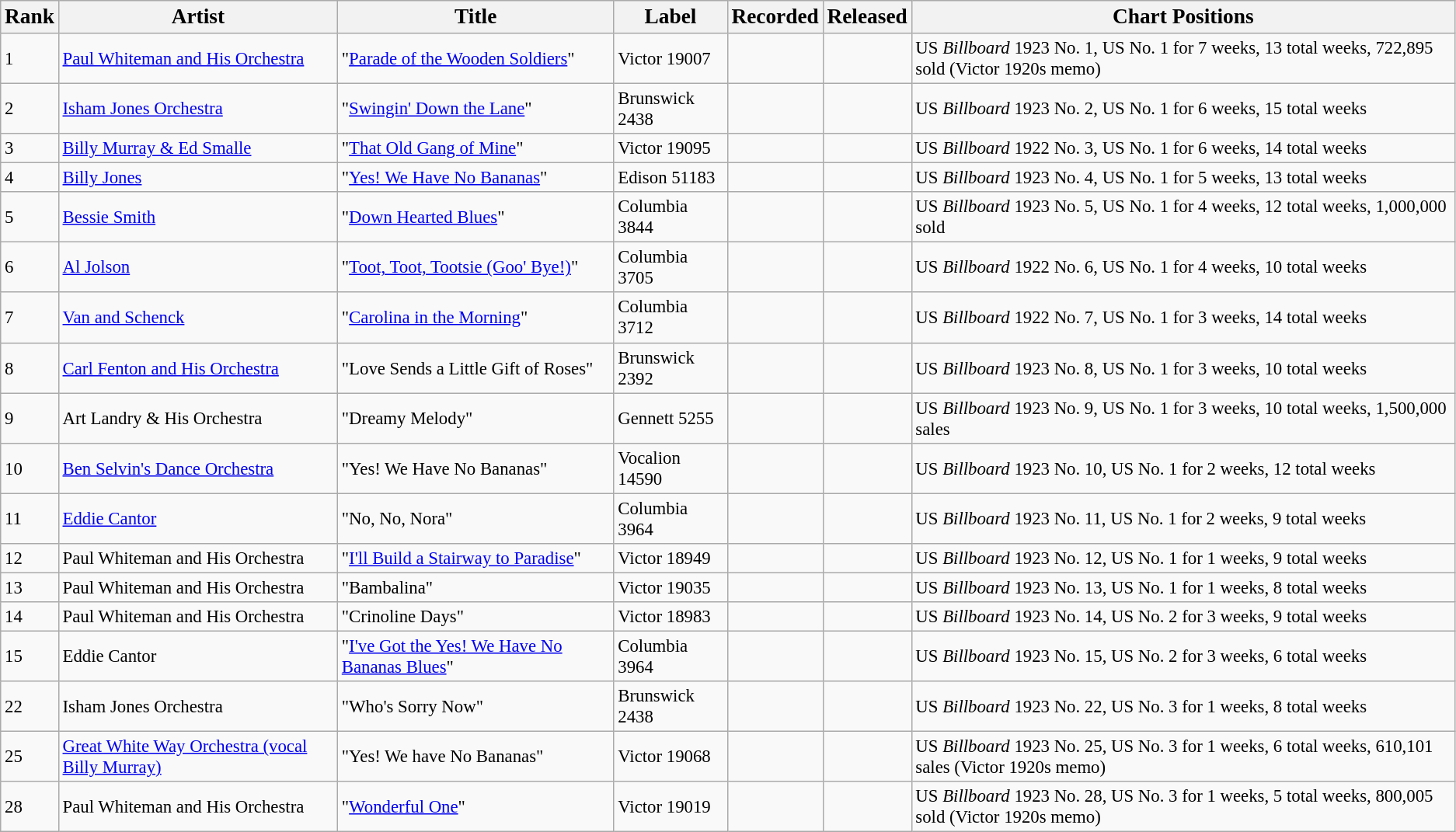<table class="wikitable" style="font-size:95%;">
<tr>
<th><big>Rank</big></th>
<th><big>Artist</big></th>
<th><big>Title</big></th>
<th><big>Label</big></th>
<th><big>Recorded</big></th>
<th><big>Released</big></th>
<th><big>Chart Positions</big></th>
</tr>
<tr>
<td>1</td>
<td><a href='#'>Paul Whiteman and His Orchestra</a></td>
<td>"<a href='#'>Parade of the Wooden Soldiers</a>"</td>
<td>Victor 19007</td>
<td></td>
<td></td>
<td>US <em>Billboard</em> 1923 No. 1, US No. 1 for 7 weeks, 13 total weeks, 722,895 sold (Victor 1920s memo)</td>
</tr>
<tr>
<td>2</td>
<td><a href='#'>Isham Jones Orchestra</a></td>
<td>"<a href='#'>Swingin' Down the Lane</a>"</td>
<td>Brunswick 2438</td>
<td></td>
<td></td>
<td>US <em>Billboard</em> 1923 No. 2, US No. 1 for 6 weeks, 15 total weeks</td>
</tr>
<tr>
<td>3</td>
<td><a href='#'>Billy Murray & Ed Smalle</a></td>
<td>"<a href='#'>That Old Gang of Mine</a>"</td>
<td>Victor 19095</td>
<td></td>
<td></td>
<td>US <em>Billboard</em> 1922 No. 3, US No. 1 for 6 weeks, 14 total weeks</td>
</tr>
<tr>
<td>4</td>
<td><a href='#'>Billy Jones</a></td>
<td>"<a href='#'>Yes! We Have No Bananas</a>"</td>
<td>Edison 51183</td>
<td></td>
<td></td>
<td>US <em>Billboard</em> 1923 No. 4, US No. 1 for 5 weeks, 13 total weeks</td>
</tr>
<tr>
<td>5</td>
<td><a href='#'>Bessie Smith</a></td>
<td>"<a href='#'>Down Hearted Blues</a>"</td>
<td>Columbia 3844</td>
<td></td>
<td></td>
<td>US <em>Billboard</em> 1923 No. 5, US No. 1 for 4 weeks, 12 total weeks, 1,000,000 sold</td>
</tr>
<tr>
<td>6</td>
<td><a href='#'>Al Jolson</a></td>
<td>"<a href='#'>Toot, Toot, Tootsie (Goo' Bye!)</a>"</td>
<td>Columbia 3705</td>
<td></td>
<td></td>
<td>US <em>Billboard</em> 1922 No. 6, US No. 1 for 4 weeks, 10 total weeks</td>
</tr>
<tr>
<td>7</td>
<td><a href='#'>Van and Schenck</a></td>
<td>"<a href='#'>Carolina in the Morning</a>"</td>
<td>Columbia 3712</td>
<td></td>
<td></td>
<td>US <em>Billboard</em> 1922 No. 7, US No. 1 for 3 weeks, 14 total weeks</td>
</tr>
<tr>
<td>8</td>
<td><a href='#'>Carl Fenton and His Orchestra</a></td>
<td>"Love Sends a Little Gift of Roses"</td>
<td>Brunswick 2392</td>
<td></td>
<td></td>
<td>US <em>Billboard</em> 1923 No. 8, US No. 1 for 3 weeks, 10 total weeks</td>
</tr>
<tr>
<td>9</td>
<td>Art Landry & His Orchestra</td>
<td>"Dreamy Melody"</td>
<td>Gennett 5255</td>
<td></td>
<td></td>
<td>US <em>Billboard</em> 1923 No. 9, US No. 1 for 3 weeks, 10 total weeks, 1,500,000 sales</td>
</tr>
<tr>
<td>10</td>
<td><a href='#'>Ben Selvin's Dance Orchestra</a></td>
<td>"Yes! We Have No Bananas"</td>
<td>Vocalion 14590</td>
<td></td>
<td></td>
<td>US <em>Billboard</em> 1923 No. 10, US No. 1 for 2 weeks, 12 total weeks</td>
</tr>
<tr>
<td>11</td>
<td><a href='#'>Eddie Cantor</a></td>
<td>"No, No, Nora"</td>
<td>Columbia 3964</td>
<td></td>
<td></td>
<td>US <em>Billboard</em> 1923 No. 11, US No. 1 for 2 weeks, 9 total weeks</td>
</tr>
<tr>
<td>12</td>
<td>Paul Whiteman and His Orchestra</td>
<td>"<a href='#'>I'll Build a Stairway to Paradise</a>"</td>
<td>Victor 18949</td>
<td></td>
<td></td>
<td>US <em>Billboard</em> 1923 No. 12, US No. 1 for 1 weeks, 9 total weeks</td>
</tr>
<tr>
<td>13</td>
<td>Paul Whiteman and His Orchestra</td>
<td>"Bambalina"</td>
<td>Victor 19035</td>
<td></td>
<td></td>
<td>US <em>Billboard</em> 1923 No. 13, US No. 1 for 1 weeks, 8 total weeks</td>
</tr>
<tr>
<td>14</td>
<td>Paul Whiteman and His Orchestra</td>
<td>"Crinoline Days"</td>
<td>Victor 18983</td>
<td></td>
<td></td>
<td>US <em>Billboard</em> 1923 No. 14, US No. 2 for 3 weeks, 9 total weeks</td>
</tr>
<tr>
<td>15</td>
<td>Eddie Cantor</td>
<td>"<a href='#'>I've Got the Yes! We Have No Bananas Blues</a>"</td>
<td>Columbia 3964</td>
<td></td>
<td></td>
<td>US <em>Billboard</em> 1923 No. 15, US No. 2 for 3 weeks, 6 total weeks</td>
</tr>
<tr>
<td>22</td>
<td>Isham Jones Orchestra</td>
<td>"Who's Sorry Now"</td>
<td>Brunswick 2438</td>
<td></td>
<td></td>
<td>US <em>Billboard</em> 1923 No. 22, US No. 3 for 1 weeks, 8 total weeks</td>
</tr>
<tr>
<td>25</td>
<td><a href='#'>Great White Way Orchestra (vocal Billy Murray)</a></td>
<td>"Yes! We have No Bananas"</td>
<td>Victor 19068</td>
<td></td>
<td></td>
<td>US <em>Billboard</em> 1923 No. 25, US No. 3 for 1 weeks, 6 total weeks, 610,101 sales (Victor 1920s memo)</td>
</tr>
<tr>
<td>28</td>
<td>Paul Whiteman and His Orchestra</td>
<td>"<a href='#'>Wonderful One</a>"</td>
<td>Victor 19019</td>
<td></td>
<td></td>
<td>US <em>Billboard</em> 1923 No. 28, US No. 3 for 1 weeks, 5 total weeks, 800,005 sold (Victor 1920s memo)</td>
</tr>
</table>
